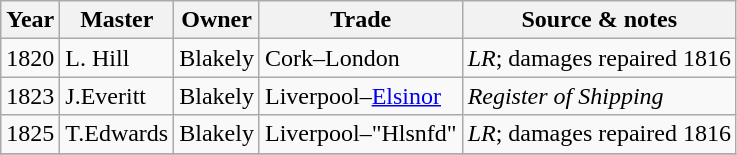<table class="sortable wikitable">
<tr>
<th>Year</th>
<th>Master</th>
<th>Owner</th>
<th>Trade</th>
<th>Source & notes</th>
</tr>
<tr>
<td>1820</td>
<td>L. Hill</td>
<td>Blakely</td>
<td>Cork–London</td>
<td><em>LR</em>; damages repaired 1816</td>
</tr>
<tr>
<td>1823</td>
<td>J.Everitt</td>
<td>Blakely</td>
<td>Liverpool–<a href='#'>Elsinor</a></td>
<td><em>Register of Shipping</em></td>
</tr>
<tr>
<td>1825</td>
<td>T.Edwards</td>
<td>Blakely</td>
<td>Liverpool–"Hlsnfd"</td>
<td><em>LR</em>; damages repaired 1816</td>
</tr>
<tr>
</tr>
</table>
